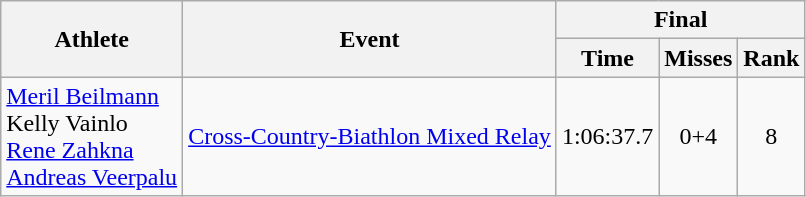<table class="wikitable">
<tr>
<th rowspan="2">Athlete</th>
<th rowspan="2">Event</th>
<th colspan="3">Final</th>
</tr>
<tr>
<th>Time</th>
<th>Misses</th>
<th>Rank</th>
</tr>
<tr>
<td><a href='#'>Meril Beilmann</a><br>Kelly Vainlo<br><a href='#'>Rene Zahkna</a><br><a href='#'>Andreas Veerpalu</a></td>
<td><a href='#'>Cross-Country-Biathlon Mixed Relay</a></td>
<td align="center">1:06:37.7</td>
<td align="center">0+4</td>
<td align="center">8</td>
</tr>
</table>
